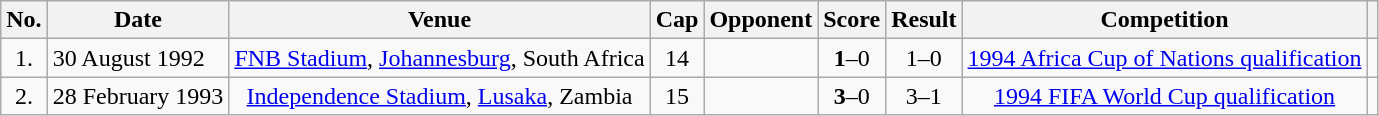<table class="wikitable sortable" style="text-align:center;">
<tr>
<th scope="col">No.</th>
<th scope="col">Date</th>
<th scope="col">Venue</th>
<th>Cap</th>
<th scope="col">Opponent</th>
<th scope="col">Score</th>
<th scope="col">Result</th>
<th scope="col">Competition</th>
<th scope="col" class="unsortable"></th>
</tr>
<tr>
<td>1.</td>
<td style="text-align:left;">30 August 1992</td>
<td style="text-align:left;"><a href='#'>FNB Stadium</a>, <a href='#'>Johannesburg</a>, South Africa</td>
<td>14</td>
<td style="text-align:left;"></td>
<td><strong>1</strong>–0</td>
<td>1–0</td>
<td><a href='#'>1994 Africa Cup of Nations qualification</a></td>
<td></td>
</tr>
<tr>
<td>2.</td>
<td>28 February 1993</td>
<td><a href='#'>Independence Stadium</a>, <a href='#'>Lusaka</a>, Zambia</td>
<td>15</td>
<td></td>
<td><strong>3</strong>–0</td>
<td>3–1</td>
<td><a href='#'>1994 FIFA World Cup qualification</a></td>
<td></td>
</tr>
</table>
